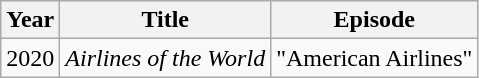<table class="wikitable">
<tr>
<th>Year</th>
<th>Title</th>
<th>Episode</th>
</tr>
<tr>
<td>2020</td>
<td><em>Airlines of the World</em></td>
<td>"American Airlines"</td>
</tr>
</table>
